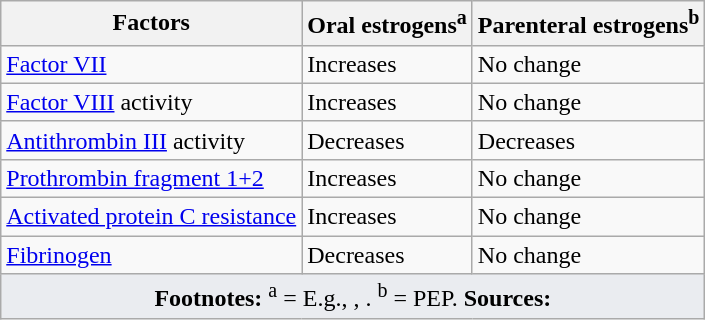<table class="wikitable floatright">
<tr>
<th>Factors</th>
<th>Oral estrogens<sup>a</sup></th>
<th>Parenteral estrogens<sup>b</sup></th>
</tr>
<tr>
<td><a href='#'>Factor VII</a></td>
<td>Increases</td>
<td>No change</td>
</tr>
<tr>
<td><a href='#'>Factor VIII</a> activity</td>
<td>Increases</td>
<td>No change</td>
</tr>
<tr>
<td><a href='#'>Antithrombin III</a> activity</td>
<td>Decreases</td>
<td>Decreases</td>
</tr>
<tr>
<td><a href='#'>Prothrombin fragment 1+2</a></td>
<td>Increases</td>
<td>No change</td>
</tr>
<tr>
<td><a href='#'>Activated protein C resistance</a></td>
<td>Increases</td>
<td>No change</td>
</tr>
<tr>
<td><a href='#'>Fibrinogen</a></td>
<td>Decreases</td>
<td>No change</td>
</tr>
<tr class="sortbottom">
<td colspan="3" style="width: 1px; background-color:#eaecf0; text-align: center;"><strong>Footnotes:</strong> <sup>a</sup> = E.g., , . <sup>b</sup> = PEP. <strong>Sources:</strong></td>
</tr>
</table>
